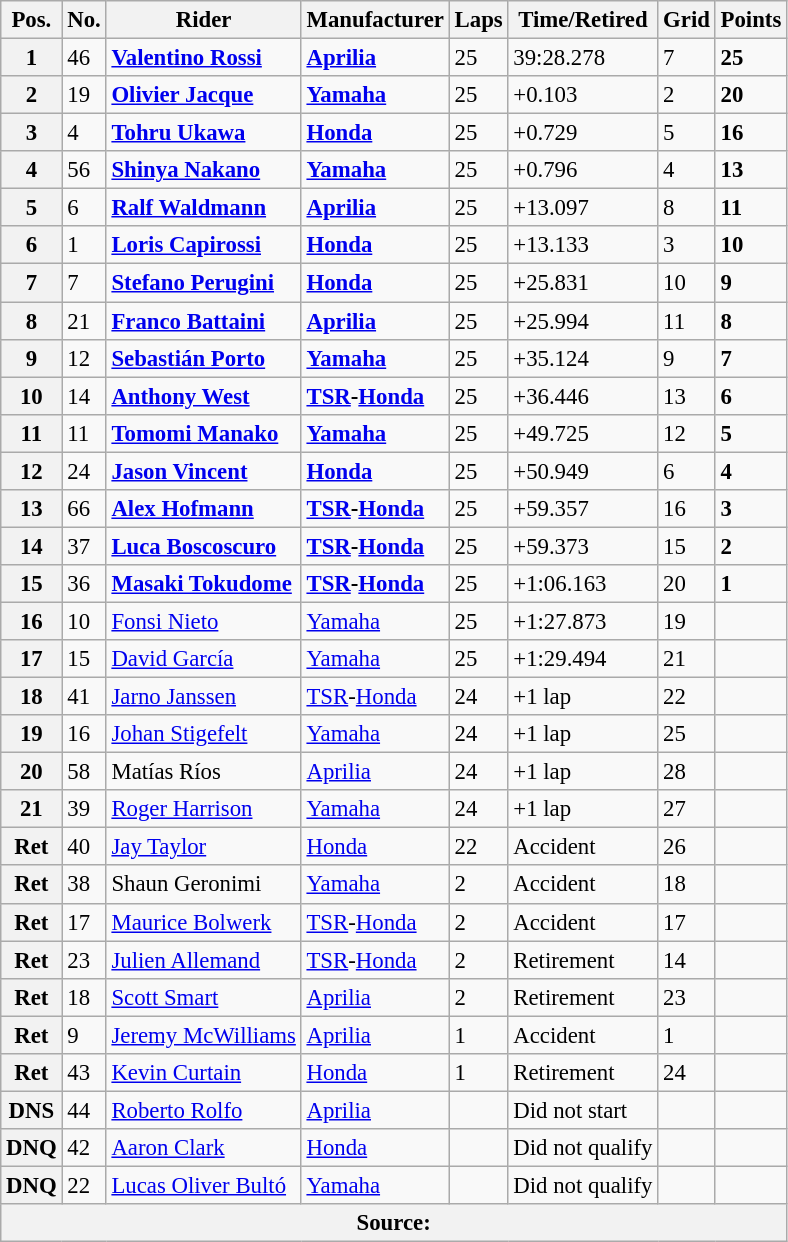<table class="wikitable" style="font-size: 95%;">
<tr>
<th>Pos.</th>
<th>No.</th>
<th>Rider</th>
<th>Manufacturer</th>
<th>Laps</th>
<th>Time/Retired</th>
<th>Grid</th>
<th>Points</th>
</tr>
<tr>
<th>1</th>
<td>46</td>
<td> <strong><a href='#'>Valentino Rossi</a></strong></td>
<td><strong><a href='#'>Aprilia</a></strong></td>
<td>25</td>
<td>39:28.278</td>
<td>7</td>
<td><strong>25</strong></td>
</tr>
<tr>
<th>2</th>
<td>19</td>
<td> <strong><a href='#'>Olivier Jacque</a></strong></td>
<td><strong><a href='#'>Yamaha</a></strong></td>
<td>25</td>
<td>+0.103</td>
<td>2</td>
<td><strong>20</strong></td>
</tr>
<tr>
<th>3</th>
<td>4</td>
<td> <strong><a href='#'>Tohru Ukawa</a></strong></td>
<td><strong><a href='#'>Honda</a></strong></td>
<td>25</td>
<td>+0.729</td>
<td>5</td>
<td><strong>16</strong></td>
</tr>
<tr>
<th>4</th>
<td>56</td>
<td> <strong><a href='#'>Shinya Nakano</a></strong></td>
<td><strong><a href='#'>Yamaha</a></strong></td>
<td>25</td>
<td>+0.796</td>
<td>4</td>
<td><strong>13</strong></td>
</tr>
<tr>
<th>5</th>
<td>6</td>
<td> <strong><a href='#'>Ralf Waldmann</a></strong></td>
<td><strong><a href='#'>Aprilia</a></strong></td>
<td>25</td>
<td>+13.097</td>
<td>8</td>
<td><strong>11</strong></td>
</tr>
<tr>
<th>6</th>
<td>1</td>
<td> <strong><a href='#'>Loris Capirossi</a></strong></td>
<td><strong><a href='#'>Honda</a></strong></td>
<td>25</td>
<td>+13.133</td>
<td>3</td>
<td><strong>10</strong></td>
</tr>
<tr>
<th>7</th>
<td>7</td>
<td> <strong><a href='#'>Stefano Perugini</a></strong></td>
<td><strong><a href='#'>Honda</a></strong></td>
<td>25</td>
<td>+25.831</td>
<td>10</td>
<td><strong>9</strong></td>
</tr>
<tr>
<th>8</th>
<td>21</td>
<td> <strong><a href='#'>Franco Battaini</a></strong></td>
<td><strong><a href='#'>Aprilia</a></strong></td>
<td>25</td>
<td>+25.994</td>
<td>11</td>
<td><strong>8</strong></td>
</tr>
<tr>
<th>9</th>
<td>12</td>
<td> <strong><a href='#'>Sebastián Porto</a></strong></td>
<td><strong><a href='#'>Yamaha</a></strong></td>
<td>25</td>
<td>+35.124</td>
<td>9</td>
<td><strong>7</strong></td>
</tr>
<tr>
<th>10</th>
<td>14</td>
<td> <strong><a href='#'>Anthony West</a></strong></td>
<td><strong><a href='#'>TSR</a>-<a href='#'>Honda</a></strong></td>
<td>25</td>
<td>+36.446</td>
<td>13</td>
<td><strong>6</strong></td>
</tr>
<tr>
<th>11</th>
<td>11</td>
<td> <strong><a href='#'>Tomomi Manako</a></strong></td>
<td><strong><a href='#'>Yamaha</a></strong></td>
<td>25</td>
<td>+49.725</td>
<td>12</td>
<td><strong>5</strong></td>
</tr>
<tr>
<th>12</th>
<td>24</td>
<td> <strong><a href='#'>Jason Vincent</a></strong></td>
<td><strong><a href='#'>Honda</a></strong></td>
<td>25</td>
<td>+50.949</td>
<td>6</td>
<td><strong>4</strong></td>
</tr>
<tr>
<th>13</th>
<td>66</td>
<td> <strong><a href='#'>Alex Hofmann</a></strong></td>
<td><strong><a href='#'>TSR</a>-<a href='#'>Honda</a></strong></td>
<td>25</td>
<td>+59.357</td>
<td>16</td>
<td><strong>3</strong></td>
</tr>
<tr>
<th>14</th>
<td>37</td>
<td> <strong><a href='#'>Luca Boscoscuro</a></strong></td>
<td><strong><a href='#'>TSR</a>-<a href='#'>Honda</a></strong></td>
<td>25</td>
<td>+59.373</td>
<td>15</td>
<td><strong>2</strong></td>
</tr>
<tr>
<th>15</th>
<td>36</td>
<td> <strong><a href='#'>Masaki Tokudome</a></strong></td>
<td><strong><a href='#'>TSR</a>-<a href='#'>Honda</a></strong></td>
<td>25</td>
<td>+1:06.163</td>
<td>20</td>
<td><strong>1</strong></td>
</tr>
<tr>
<th>16</th>
<td>10</td>
<td> <a href='#'>Fonsi Nieto</a></td>
<td><a href='#'>Yamaha</a></td>
<td>25</td>
<td>+1:27.873</td>
<td>19</td>
<td></td>
</tr>
<tr>
<th>17</th>
<td>15</td>
<td> <a href='#'>David García</a></td>
<td><a href='#'>Yamaha</a></td>
<td>25</td>
<td>+1:29.494</td>
<td>21</td>
<td></td>
</tr>
<tr>
<th>18</th>
<td>41</td>
<td> <a href='#'>Jarno Janssen</a></td>
<td><a href='#'>TSR</a>-<a href='#'>Honda</a></td>
<td>24</td>
<td>+1 lap</td>
<td>22</td>
<td></td>
</tr>
<tr>
<th>19</th>
<td>16</td>
<td> <a href='#'>Johan Stigefelt</a></td>
<td><a href='#'>Yamaha</a></td>
<td>24</td>
<td>+1 lap</td>
<td>25</td>
<td></td>
</tr>
<tr>
<th>20</th>
<td>58</td>
<td> Matías Ríos</td>
<td><a href='#'>Aprilia</a></td>
<td>24</td>
<td>+1 lap</td>
<td>28</td>
<td></td>
</tr>
<tr>
<th>21</th>
<td>39</td>
<td> <a href='#'>Roger Harrison</a></td>
<td><a href='#'>Yamaha</a></td>
<td>24</td>
<td>+1 lap</td>
<td>27</td>
<td></td>
</tr>
<tr>
<th>Ret</th>
<td>40</td>
<td> <a href='#'>Jay Taylor</a></td>
<td><a href='#'>Honda</a></td>
<td>22</td>
<td>Accident</td>
<td>26</td>
<td></td>
</tr>
<tr>
<th>Ret</th>
<td>38</td>
<td> Shaun Geronimi</td>
<td><a href='#'>Yamaha</a></td>
<td>2</td>
<td>Accident</td>
<td>18</td>
<td></td>
</tr>
<tr>
<th>Ret</th>
<td>17</td>
<td> <a href='#'>Maurice Bolwerk</a></td>
<td><a href='#'>TSR</a>-<a href='#'>Honda</a></td>
<td>2</td>
<td>Accident</td>
<td>17</td>
<td></td>
</tr>
<tr>
<th>Ret</th>
<td>23</td>
<td> <a href='#'>Julien Allemand</a></td>
<td><a href='#'>TSR</a>-<a href='#'>Honda</a></td>
<td>2</td>
<td>Retirement</td>
<td>14</td>
<td></td>
</tr>
<tr>
<th>Ret</th>
<td>18</td>
<td> <a href='#'>Scott Smart</a></td>
<td><a href='#'>Aprilia</a></td>
<td>2</td>
<td>Retirement</td>
<td>23</td>
<td></td>
</tr>
<tr>
<th>Ret</th>
<td>9</td>
<td> <a href='#'>Jeremy McWilliams</a></td>
<td><a href='#'>Aprilia</a></td>
<td>1</td>
<td>Accident</td>
<td>1</td>
<td></td>
</tr>
<tr>
<th>Ret</th>
<td>43</td>
<td> <a href='#'>Kevin Curtain</a></td>
<td><a href='#'>Honda</a></td>
<td>1</td>
<td>Retirement</td>
<td>24</td>
<td></td>
</tr>
<tr>
<th>DNS</th>
<td>44</td>
<td> <a href='#'>Roberto Rolfo</a></td>
<td><a href='#'>Aprilia</a></td>
<td></td>
<td>Did not start</td>
<td></td>
<td></td>
</tr>
<tr>
<th>DNQ</th>
<td>42</td>
<td> <a href='#'>Aaron Clark</a></td>
<td><a href='#'>Honda</a></td>
<td></td>
<td>Did not qualify</td>
<td></td>
<td></td>
</tr>
<tr>
<th>DNQ</th>
<td>22</td>
<td> <a href='#'>Lucas Oliver Bultó</a></td>
<td><a href='#'>Yamaha</a></td>
<td></td>
<td>Did not qualify</td>
<td></td>
<td></td>
</tr>
<tr>
<th colspan=8>Source:</th>
</tr>
</table>
